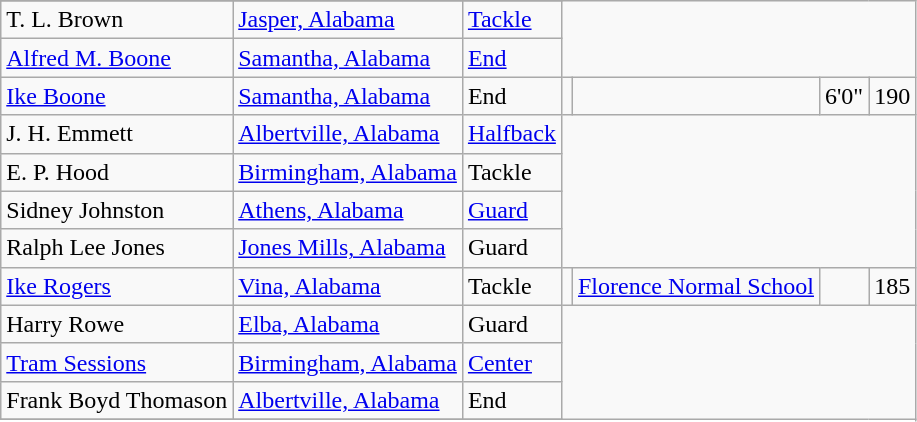<table class="wikitable">
<tr>
</tr>
<tr>
<td>T. L. Brown</td>
<td><a href='#'>Jasper, Alabama</a></td>
<td><a href='#'>Tackle</a></td>
</tr>
<tr>
<td><a href='#'>Alfred M. Boone</a></td>
<td><a href='#'>Samantha, Alabama</a></td>
<td><a href='#'>End</a></td>
</tr>
<tr>
<td><a href='#'>Ike Boone</a></td>
<td><a href='#'>Samantha, Alabama</a></td>
<td>End</td>
<td></td>
<td></td>
<td>6'0"</td>
<td>190</td>
</tr>
<tr>
<td>J. H. Emmett</td>
<td><a href='#'>Albertville, Alabama</a></td>
<td><a href='#'>Halfback</a></td>
</tr>
<tr>
<td>E. P. Hood</td>
<td><a href='#'>Birmingham, Alabama</a></td>
<td>Tackle</td>
</tr>
<tr>
<td>Sidney Johnston</td>
<td><a href='#'>Athens, Alabama</a></td>
<td><a href='#'>Guard</a></td>
</tr>
<tr>
<td>Ralph Lee Jones</td>
<td><a href='#'>Jones Mills, Alabama</a></td>
<td>Guard</td>
</tr>
<tr>
<td><a href='#'>Ike Rogers</a></td>
<td><a href='#'>Vina, Alabama</a></td>
<td>Tackle</td>
<td></td>
<td><a href='#'>Florence Normal School</a></td>
<td></td>
<td>185</td>
</tr>
<tr>
<td>Harry Rowe</td>
<td><a href='#'>Elba, Alabama</a></td>
<td>Guard</td>
</tr>
<tr>
<td><a href='#'>Tram Sessions</a></td>
<td><a href='#'>Birmingham, Alabama</a></td>
<td><a href='#'>Center</a></td>
</tr>
<tr>
<td>Frank Boyd Thomason</td>
<td><a href='#'>Albertville, Alabama</a></td>
<td>End</td>
</tr>
<tr>
</tr>
</table>
